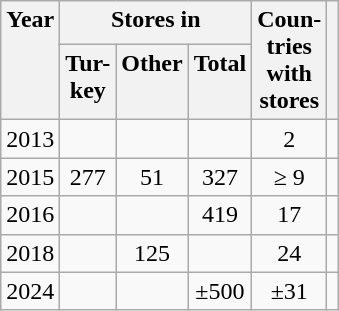<table class="wikitable floatright">
<tr>
<th rowspan=2 style="vertical-align:top;">Year</th>
<th colspan=3 style="vertical-align:top;">Stores in</th>
<th rowspan=2 style="vertical-align:top;">Coun-<br>tries<br>with<br>stores<br></th>
<th rowspan=2 style="vertical-align:top;"></th>
</tr>
<tr>
<th style="vertical-align:top;">Tur-<br>key</th>
<th style="vertical-align:top;">Other</th>
<th style="vertical-align:top;">Total</th>
</tr>
<tr>
<td style="vertical-align:top;">2013</td>
<td></td>
<td></td>
<td></td>
<td style="vertical-align:top;text-align:center;">2</td>
<td style="vertical-align:top;"></td>
</tr>
<tr>
<td style="vertical-align:top;">2015</td>
<td style="vertical-align:top;text-align:center;">277</td>
<td style="vertical-align:top;text-align:center;">51</td>
<td style="vertical-align:top;text-align:center;">327</td>
<td style="vertical-align:top;text-align:center;">≥ 9</td>
<td style="vertical-align:top;"></td>
</tr>
<tr>
<td style="vertical-align:top;">2016</td>
<td style="vertical-align:top;"></td>
<td style="vertical-align:top;"></td>
<td style="vertical-align:top;text-align:center;">419</td>
<td style="vertical-align:top;text-align:center;">17</td>
<td style="vertical-align:top;"></td>
</tr>
<tr>
<td style="vertical-align:top;">2018</td>
<td></td>
<td style="vertical-align:top;text-align:center;">125</td>
<td></td>
<td style="vertical-align:top;text-align:center;">24</td>
<td style="vertical-align:top;"></td>
</tr>
<tr>
<td style="vertical-align:top;">2024</td>
<td></td>
<td></td>
<td style="vertical-align:top;text-align:center;">±500</td>
<td style="vertical-align:top;text-align:center;">±31</td>
<td style="vertical-align:top;"></td>
</tr>
</table>
